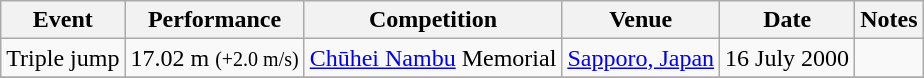<table class="wikitable" style=text-align:center>
<tr>
<th>Event</th>
<th>Performance</th>
<th>Competition</th>
<th>Venue</th>
<th>Date</th>
<th>Notes</th>
</tr>
<tr>
<td>Triple jump</td>
<td>17.02 m <small>(+2.0 m/s)</small></td>
<td><a href='#'>Chūhei Nambu</a> Memorial</td>
<td><a href='#'>Sapporo, Japan</a></td>
<td>16 July 2000</td>
<td></td>
</tr>
<tr>
</tr>
</table>
